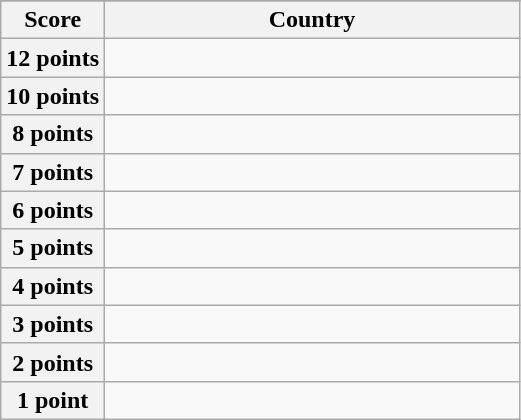<table class="wikitable">
<tr>
</tr>
<tr>
<th scope="col" width="20%">Score</th>
<th scope="col">Country</th>
</tr>
<tr>
<th scope="row">12 points</th>
<td></td>
</tr>
<tr>
<th scope="row">10 points</th>
<td></td>
</tr>
<tr>
<th scope="row">8 points</th>
<td></td>
</tr>
<tr>
<th scope="row">7 points</th>
<td></td>
</tr>
<tr>
<th scope="row">6 points</th>
<td></td>
</tr>
<tr>
<th scope="row">5 points</th>
<td></td>
</tr>
<tr>
<th scope="row">4 points</th>
<td></td>
</tr>
<tr>
<th scope="row">3 points</th>
<td></td>
</tr>
<tr>
<th scope="row">2 points</th>
<td></td>
</tr>
<tr>
<th scope="row">1 point</th>
<td></td>
</tr>
</table>
